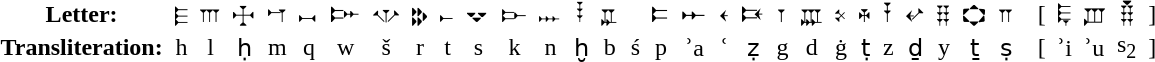<table style="text-align:center;border-spacing: 0.4em 0em;">
<tr>
<td><strong>Letter:</strong></td>
<td>𐎅</td>
<td>𐎍</td>
<td>𐎈</td>
<td>𐎎</td>
<td>𐎖</td>
<td>𐎆</td>
<td>𐎌</td>
<td>𐎗</td>
<td>𐎚</td>
<td>𐎒</td>
<td>𐎋</td>
<td>𐎐</td>
<td>𐎃</td>
<td>𐎁</td>
<td></td>
<td>𐎔</td>
<td>𐎀</td>
<td>𐎓</td>
<td>𐎑</td>
<td>𐎂</td>
<td>𐎄</td>
<td>𐎙</td>
<td>𐎉</td>
<td>𐎇</td>
<td>𐎏</td>
<td>𐎊</td>
<td>𐎘</td>
<td>𐎕</td>
<td></td>
<td>[</td>
<td>𐎛</td>
<td>𐎜</td>
<td>𐎝</td>
<td>]</td>
</tr>
<tr>
<td><strong>Transliteration:</strong></td>
<td>h</td>
<td>l</td>
<td>ḥ</td>
<td>m</td>
<td>q</td>
<td>w</td>
<td>š</td>
<td>r</td>
<td>t</td>
<td>s</td>
<td>k</td>
<td>n</td>
<td>ḫ</td>
<td>b</td>
<td>ś</td>
<td>p</td>
<td>ʾa</td>
<td>ʿ</td>
<td>ẓ</td>
<td>g</td>
<td>d</td>
<td>ġ</td>
<td>ṭ</td>
<td>z</td>
<td>ḏ</td>
<td>y</td>
<td>ṯ</td>
<td>ṣ</td>
<td></td>
<td>[</td>
<td>ʾi</td>
<td>ʾu</td>
<td>s<sub>2</sub></td>
<td>]</td>
</tr>
</table>
